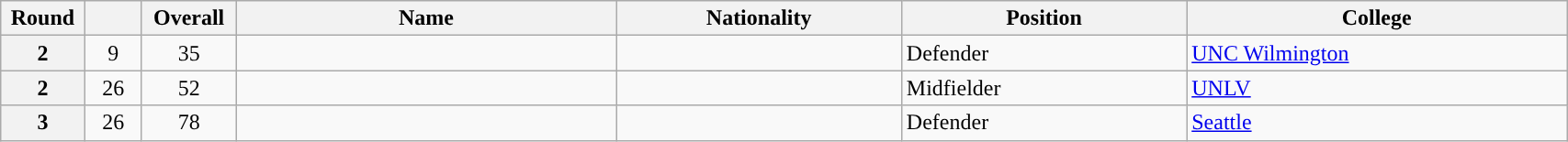<table class="wikitable sortable" style="width:90%">
<tr>
<th scope="col" style="width: 3%;">Round</th>
<th scope="col" style="width: 3%;"></th>
<th scope="col" style="width: 4%;">Overall</th>
<th scope="col" style="width: 20%;">Name</th>
<th scope="col" style="width: 15%;">Nationality</th>
<th scope="col" style="width: 15%;">Position</th>
<th scope="col" style="width: 20%;">College</th>
</tr>
<tr>
<th scope="row">2</th>
<td align="center">9</td>
<td align="center">35</td>
<td></td>
<td></td>
<td>Defender</td>
<td><a href='#'>UNC Wilmington</a></td>
</tr>
<tr>
<th scope="row">2</th>
<td align="center">26</td>
<td align="center">52</td>
<td></td>
<td></td>
<td>Midfielder</td>
<td><a href='#'>UNLV</a></td>
</tr>
<tr>
<th scope="row">3</th>
<td align="center">26</td>
<td align="center">78</td>
<td></td>
<td></td>
<td>Defender</td>
<td><a href='#'>Seattle</a></td>
</tr>
</table>
